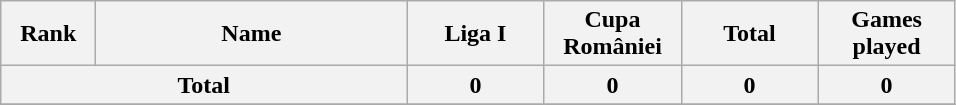<table class="wikitable" style="text-align:center;">
<tr>
<th style="width:56px;">Rank</th>
<th style="width:200px;">Name</th>
<th style="width:84px;">Liga I</th>
<th style="width:84px;">Cupa României</th>
<th style="width:84px;">Total</th>
<th style="width:84px;">Games played</th>
</tr>
<tr>
<th colspan="2">Total</th>
<th>0</th>
<th>0</th>
<th>0</th>
<th>0</th>
</tr>
<tr>
</tr>
</table>
